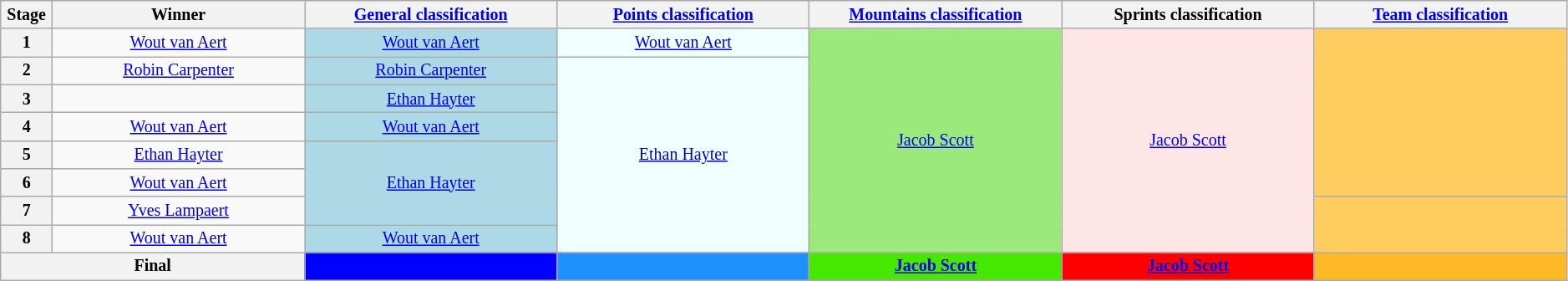<table class="wikitable" style="text-align: center; font-size:smaller;">
<tr style="background:#efefef;">
<th style="width:2%;">Stage</th>
<th style="width:14%;">Winner</th>
<th style="width:14%;"><a href='#'>General classification</a><br></th>
<th style="width:14%;"><a href='#'>Points classification</a><br></th>
<th style="width:14%;"><a href='#'>Mountains classification</a><br></th>
<th style="width:14%;">Sprints classification<br></th>
<th style="width:14%;"><a href='#'>Team classification</a></th>
</tr>
<tr>
<th>1</th>
<td><a href='#'>Wout van Aert</a></td>
<td style="background:lightblue;"><a href='#'>Wout van Aert</a></td>
<td style="background:azure;"><a href='#'>Wout van Aert</a></td>
<td style="background:#9CE97B;" rowspan="8"><a href='#'>Jacob Scott</a></td>
<td style="background:#FFE6E6;" rowspan="8"><a href='#'>Jacob Scott</a></td>
<td style="background:#FFCD5F;" rowspan="6"></td>
</tr>
<tr>
<th>2</th>
<td><a href='#'>Robin Carpenter</a></td>
<td style="background:lightblue;"><a href='#'>Robin Carpenter</a></td>
<td style="background:azure;" rowspan="7"><a href='#'>Ethan Hayter</a></td>
</tr>
<tr>
<th>3</th>
<td></td>
<td style="background:lightblue;"><a href='#'>Ethan Hayter</a></td>
</tr>
<tr>
<th>4</th>
<td><a href='#'>Wout van Aert</a></td>
<td style="background:lightblue;"><a href='#'>Wout van Aert</a></td>
</tr>
<tr>
<th>5</th>
<td><a href='#'>Ethan Hayter</a></td>
<td style="background:lightblue;" rowspan="3"><a href='#'>Ethan Hayter</a></td>
</tr>
<tr>
<th>6</th>
<td><a href='#'>Wout van Aert</a></td>
</tr>
<tr>
<th>7</th>
<td><a href='#'>Yves Lampaert</a></td>
<td style="background:#FFCD5F;" rowspan="2"></td>
</tr>
<tr>
<th>8</th>
<td><a href='#'>Wout van Aert</a></td>
<td style="background:lightblue;"><a href='#'>Wout van Aert</a></td>
</tr>
<tr>
<th colspan="2">Final</th>
<th style="background:blue;"></th>
<th style="background:dodgerblue;"></th>
<th style="background:#46E800;"><a href='#'>Jacob Scott</a></th>
<th style="background:#f00;"><a href='#'>Jacob Scott</a></th>
<th style="background:#FFB927;"></th>
</tr>
</table>
